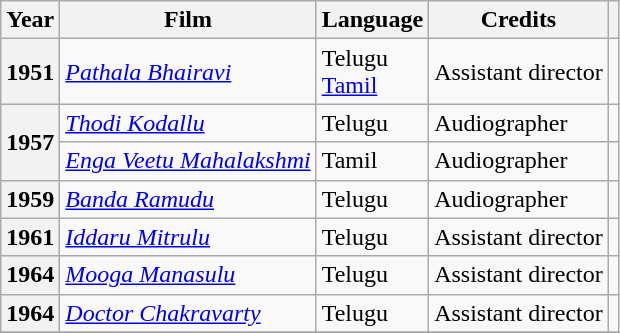<table class="wikitable sortable plainrowheaders">
<tr>
<th scope="col">Year</th>
<th scope="col">Film</th>
<th scope="col">Language</th>
<th scope="col">Credits</th>
<th scope="col" class="unsortable"></th>
</tr>
<tr>
<th scope="row">1951</th>
<td><em><a href='#'>Pathala Bhairavi</a></em></td>
<td>Telugu<br><a href='#'>Tamil</a></td>
<td>Assistant director</td>
<td></td>
</tr>
<tr>
<th rowspan="2" scope="row">1957</th>
<td><em><a href='#'>Thodi Kodallu</a></em></td>
<td>Telugu</td>
<td>Audiographer</td>
<td></td>
</tr>
<tr>
<td><em><a href='#'>Enga Veetu Mahalakshmi</a> </em></td>
<td>Tamil</td>
<td>Audiographer</td>
<td></td>
</tr>
<tr>
<th scope="row">1959</th>
<td><em><a href='#'>Banda Ramudu</a></em></td>
<td>Telugu</td>
<td>Audiographer</td>
<td></td>
</tr>
<tr>
<th scope="row">1961</th>
<td><em><a href='#'>Iddaru Mitrulu</a></em></td>
<td>Telugu</td>
<td>Assistant director</td>
<td></td>
</tr>
<tr>
<th scope="row">1964</th>
<td><em><a href='#'>Mooga Manasulu</a></em></td>
<td>Telugu</td>
<td>Assistant director</td>
<td></td>
</tr>
<tr>
<th scope="row">1964</th>
<td><em><a href='#'>Doctor Chakravarty</a></em></td>
<td>Telugu</td>
<td>Assistant director</td>
<td></td>
</tr>
<tr>
</tr>
</table>
